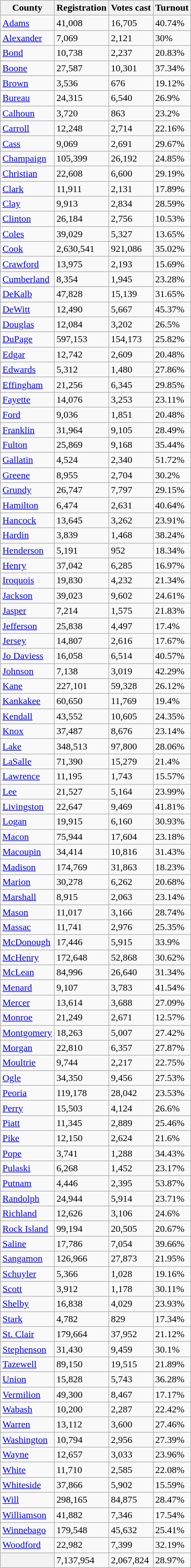<table class="wikitable collapsible collapsed sortable">
<tr>
<th>County</th>
<th>Registration</th>
<th>Votes cast</th>
<th>Turnout</th>
</tr>
<tr>
<td><a href='#'>Adams</a></td>
<td>41,008</td>
<td>16,705</td>
<td>40.74%</td>
</tr>
<tr>
<td><a href='#'>Alexander</a></td>
<td>7,069</td>
<td>2,121</td>
<td>30%</td>
</tr>
<tr>
<td><a href='#'>Bond</a></td>
<td>10,738</td>
<td>2,237</td>
<td>20.83%</td>
</tr>
<tr>
<td><a href='#'>Boone</a></td>
<td>27,587</td>
<td>10,301</td>
<td>37.34%</td>
</tr>
<tr>
<td><a href='#'>Brown</a></td>
<td>3,536</td>
<td>676</td>
<td>19.12%</td>
</tr>
<tr>
<td><a href='#'>Bureau</a></td>
<td>24,315</td>
<td>6,540</td>
<td>26.9%</td>
</tr>
<tr>
<td><a href='#'>Calhoun</a></td>
<td>3,720</td>
<td>863</td>
<td>23.2%</td>
</tr>
<tr>
<td><a href='#'>Carroll</a></td>
<td>12,248</td>
<td>2,714</td>
<td>22.16%</td>
</tr>
<tr>
<td><a href='#'>Cass</a></td>
<td>9,069</td>
<td>2,691</td>
<td>29.67%</td>
</tr>
<tr>
<td><a href='#'>Champaign</a></td>
<td>105,399</td>
<td>26,192</td>
<td>24.85%</td>
</tr>
<tr>
<td><a href='#'>Christian</a></td>
<td>22,608</td>
<td>6,600</td>
<td>29.19%</td>
</tr>
<tr>
<td><a href='#'>Clark</a></td>
<td>11,911</td>
<td>2,131</td>
<td>17.89%</td>
</tr>
<tr>
<td><a href='#'>Clay</a></td>
<td>9,913</td>
<td>2,834</td>
<td>28.59%</td>
</tr>
<tr>
<td><a href='#'>Clinton</a></td>
<td>26,184</td>
<td>2,756</td>
<td>10.53%</td>
</tr>
<tr>
<td><a href='#'>Coles</a></td>
<td>39,029</td>
<td>5,327</td>
<td>13.65%</td>
</tr>
<tr>
<td><a href='#'>Cook</a></td>
<td>2,630,541</td>
<td>921,086</td>
<td>35.02%</td>
</tr>
<tr>
<td><a href='#'>Crawford</a></td>
<td>13,975</td>
<td>2,193</td>
<td>15.69%</td>
</tr>
<tr>
<td><a href='#'>Cumberland</a></td>
<td>8,354</td>
<td>1,945</td>
<td>23.28%</td>
</tr>
<tr>
<td><a href='#'>DeKalb</a></td>
<td>47,828</td>
<td>15,139</td>
<td>31.65%</td>
</tr>
<tr>
<td><a href='#'>DeWitt</a></td>
<td>12,490</td>
<td>5,667</td>
<td>45.37%</td>
</tr>
<tr>
<td><a href='#'>Douglas</a></td>
<td>12,084</td>
<td>3,202</td>
<td>26.5%</td>
</tr>
<tr>
<td><a href='#'>DuPage</a></td>
<td>597,153</td>
<td>154,173</td>
<td>25.82%</td>
</tr>
<tr>
<td><a href='#'>Edgar</a></td>
<td>12,742</td>
<td>2,609</td>
<td>20.48%</td>
</tr>
<tr>
<td><a href='#'>Edwards</a></td>
<td>5,312</td>
<td>1,480</td>
<td>27.86%</td>
</tr>
<tr>
<td><a href='#'>Effingham</a></td>
<td>21,256</td>
<td>6,345</td>
<td>29.85%</td>
</tr>
<tr>
<td><a href='#'>Fayette</a></td>
<td>14,076</td>
<td>3,253</td>
<td>23.11%</td>
</tr>
<tr>
<td><a href='#'>Ford</a></td>
<td>9,036</td>
<td>1,851</td>
<td>20.48%</td>
</tr>
<tr>
<td><a href='#'>Franklin</a></td>
<td>31,964</td>
<td>9,105</td>
<td>28.49%</td>
</tr>
<tr>
<td><a href='#'>Fulton</a></td>
<td>25,869</td>
<td>9,168</td>
<td>35.44%</td>
</tr>
<tr>
<td><a href='#'>Gallatin</a></td>
<td>4,524</td>
<td>2,340</td>
<td>51.72%</td>
</tr>
<tr>
<td><a href='#'>Greene</a></td>
<td>8,955</td>
<td>2,704</td>
<td>30.2%</td>
</tr>
<tr>
<td><a href='#'>Grundy</a></td>
<td>26,747</td>
<td>7,797</td>
<td>29.15%</td>
</tr>
<tr>
<td><a href='#'>Hamilton</a></td>
<td>6,474</td>
<td>2,631</td>
<td>40.64%</td>
</tr>
<tr>
<td><a href='#'>Hancock</a></td>
<td>13,645</td>
<td>3,262</td>
<td>23.91%</td>
</tr>
<tr>
<td><a href='#'>Hardin</a></td>
<td>3,839</td>
<td>1,468</td>
<td>38.24%</td>
</tr>
<tr>
<td><a href='#'>Henderson</a></td>
<td>5,191</td>
<td>952</td>
<td>18.34%</td>
</tr>
<tr>
<td><a href='#'>Henry</a></td>
<td>37,042</td>
<td>6,285</td>
<td>16.97%</td>
</tr>
<tr>
<td><a href='#'>Iroquois</a></td>
<td>19,830</td>
<td>4,232</td>
<td>21.34%</td>
</tr>
<tr>
<td><a href='#'>Jackson</a></td>
<td>39,023</td>
<td>9,602</td>
<td>24.61%</td>
</tr>
<tr>
<td><a href='#'>Jasper</a></td>
<td>7,214</td>
<td>1,575</td>
<td>21.83%</td>
</tr>
<tr>
<td><a href='#'>Jefferson</a></td>
<td>25,838</td>
<td>4,497</td>
<td>17.4%</td>
</tr>
<tr>
<td><a href='#'>Jersey</a></td>
<td>14,807</td>
<td>2,616</td>
<td>17.67%</td>
</tr>
<tr>
<td><a href='#'>Jo Daviess</a></td>
<td>16,058</td>
<td>6,514</td>
<td>40.57%</td>
</tr>
<tr>
<td><a href='#'>Johnson</a></td>
<td>7,138</td>
<td>3,019</td>
<td>42.29%</td>
</tr>
<tr>
<td><a href='#'>Kane</a></td>
<td>227,101</td>
<td>59,328</td>
<td>26.12%</td>
</tr>
<tr>
<td><a href='#'>Kankakee</a></td>
<td>60,650</td>
<td>11,769</td>
<td>19.4%</td>
</tr>
<tr>
<td><a href='#'>Kendall</a></td>
<td>43,552</td>
<td>10,605</td>
<td>24.35%</td>
</tr>
<tr>
<td><a href='#'>Knox</a></td>
<td>37,487</td>
<td>8,676</td>
<td>23.14%</td>
</tr>
<tr>
<td><a href='#'>Lake</a></td>
<td>348,513</td>
<td>97,800</td>
<td>28.06%</td>
</tr>
<tr>
<td><a href='#'>LaSalle</a></td>
<td>71,390</td>
<td>15,279</td>
<td>21.4%</td>
</tr>
<tr>
<td><a href='#'>Lawrence</a></td>
<td>11,195</td>
<td>1,743</td>
<td>15.57%</td>
</tr>
<tr>
<td><a href='#'>Lee</a></td>
<td>21,527</td>
<td>5,164</td>
<td>23.99%</td>
</tr>
<tr>
<td><a href='#'>Livingston</a></td>
<td>22,647</td>
<td>9,469</td>
<td>41.81%</td>
</tr>
<tr>
<td><a href='#'>Logan</a></td>
<td>19,915</td>
<td>6,160</td>
<td>30.93%</td>
</tr>
<tr>
<td><a href='#'>Macon</a></td>
<td>75,944</td>
<td>17,604</td>
<td>23.18%</td>
</tr>
<tr>
<td><a href='#'>Macoupin</a></td>
<td>34,414</td>
<td>10,816</td>
<td>31.43%</td>
</tr>
<tr>
<td><a href='#'>Madison</a></td>
<td>174,769</td>
<td>31,863</td>
<td>18.23%</td>
</tr>
<tr>
<td><a href='#'>Marion</a></td>
<td>30,278</td>
<td>6,262</td>
<td>20.68%</td>
</tr>
<tr>
<td><a href='#'>Marshall</a></td>
<td>8,915</td>
<td>2,063</td>
<td>23.14%</td>
</tr>
<tr>
<td><a href='#'>Mason</a></td>
<td>11,017</td>
<td>3,166</td>
<td>28.74%</td>
</tr>
<tr>
<td><a href='#'>Massac</a></td>
<td>11,741</td>
<td>2,976</td>
<td>25.35%</td>
</tr>
<tr>
<td><a href='#'>McDonough</a></td>
<td>17,446</td>
<td>5,915</td>
<td>33.9%</td>
</tr>
<tr>
<td><a href='#'>McHenry</a></td>
<td>172,648</td>
<td>52,868</td>
<td>30.62%</td>
</tr>
<tr>
<td><a href='#'>McLean</a></td>
<td>84,996</td>
<td>26,640</td>
<td>31.34%</td>
</tr>
<tr>
<td><a href='#'>Menard</a></td>
<td>9,107</td>
<td>3,783</td>
<td>41.54%</td>
</tr>
<tr>
<td><a href='#'>Mercer</a></td>
<td>13,614</td>
<td>3,688</td>
<td>27.09%</td>
</tr>
<tr>
<td><a href='#'>Monroe</a></td>
<td>21,249</td>
<td>2,671</td>
<td>12.57%</td>
</tr>
<tr>
<td><a href='#'>Montgomery</a></td>
<td>18,263</td>
<td>5,007</td>
<td>27.42%</td>
</tr>
<tr>
<td><a href='#'>Morgan</a></td>
<td>22,810</td>
<td>6,357</td>
<td>27.87%</td>
</tr>
<tr>
<td><a href='#'>Moultrie</a></td>
<td>9,744</td>
<td>2,217</td>
<td>22.75%</td>
</tr>
<tr>
<td><a href='#'>Ogle</a></td>
<td>34,350</td>
<td>9,456</td>
<td>27.53%</td>
</tr>
<tr>
<td><a href='#'>Peoria</a></td>
<td>119,178</td>
<td>28,042</td>
<td>23.53%</td>
</tr>
<tr>
<td><a href='#'>Perry</a></td>
<td>15,503</td>
<td>4,124</td>
<td>26.6%</td>
</tr>
<tr>
<td><a href='#'>Piatt</a></td>
<td>11,345</td>
<td>2,889</td>
<td>25.46%</td>
</tr>
<tr>
<td><a href='#'>Pike</a></td>
<td>12,150</td>
<td>2,624</td>
<td>21.6%</td>
</tr>
<tr>
<td><a href='#'>Pope</a></td>
<td>3,741</td>
<td>1,288</td>
<td>34.43%</td>
</tr>
<tr>
<td><a href='#'>Pulaski</a></td>
<td>6,268</td>
<td>1,452</td>
<td>23.17%</td>
</tr>
<tr>
<td><a href='#'>Putnam</a></td>
<td>4,446</td>
<td>2,395</td>
<td>53.87%</td>
</tr>
<tr>
<td><a href='#'>Randolph</a></td>
<td>24,944</td>
<td>5,914</td>
<td>23.71%</td>
</tr>
<tr>
<td><a href='#'>Richland</a></td>
<td>12,626</td>
<td>3,106</td>
<td>24.6%</td>
</tr>
<tr>
<td><a href='#'>Rock Island</a></td>
<td>99,194</td>
<td>20,505</td>
<td>20.67%</td>
</tr>
<tr>
<td><a href='#'>Saline</a></td>
<td>17,786</td>
<td>7,054</td>
<td>39.66%</td>
</tr>
<tr>
<td><a href='#'>Sangamon</a></td>
<td>126,966</td>
<td>27,873</td>
<td>21.95%</td>
</tr>
<tr>
<td><a href='#'>Schuyler</a></td>
<td>5,366</td>
<td>1,028</td>
<td>19.16%</td>
</tr>
<tr>
<td><a href='#'>Scott</a></td>
<td>3,912</td>
<td>1,178</td>
<td>30.11%</td>
</tr>
<tr>
<td><a href='#'>Shelby</a></td>
<td>16,838</td>
<td>4,029</td>
<td>23.93%</td>
</tr>
<tr>
<td><a href='#'>Stark</a></td>
<td>4,782</td>
<td>829</td>
<td>17.34%</td>
</tr>
<tr>
<td><a href='#'>St. Clair</a></td>
<td>179,664</td>
<td>37,952</td>
<td>21.12%</td>
</tr>
<tr>
<td><a href='#'>Stephenson</a></td>
<td>31,430</td>
<td>9,459</td>
<td>30.1%</td>
</tr>
<tr>
<td><a href='#'>Tazewell</a></td>
<td>89,150</td>
<td>19,515</td>
<td>21.89%</td>
</tr>
<tr>
<td><a href='#'>Union</a></td>
<td>15,828</td>
<td>5,743</td>
<td>36.28%</td>
</tr>
<tr>
<td><a href='#'>Vermilion</a></td>
<td>49,300</td>
<td>8,467</td>
<td>17.17%</td>
</tr>
<tr>
<td><a href='#'>Wabash</a></td>
<td>10,200</td>
<td>2,287</td>
<td>22.42%</td>
</tr>
<tr>
<td><a href='#'>Warren</a></td>
<td>13,112</td>
<td>3,600</td>
<td>27.46%</td>
</tr>
<tr>
<td><a href='#'>Washington</a></td>
<td>10,794</td>
<td>2,956</td>
<td>27.39%</td>
</tr>
<tr>
<td><a href='#'>Wayne</a></td>
<td>12,657</td>
<td>3,033</td>
<td>23.96%</td>
</tr>
<tr>
<td><a href='#'>White</a></td>
<td>11,710</td>
<td>2,585</td>
<td>22.08%</td>
</tr>
<tr>
<td><a href='#'>Whiteside</a></td>
<td>37,866</td>
<td>5,902</td>
<td>15.59%</td>
</tr>
<tr>
<td><a href='#'>Will</a></td>
<td>298,165</td>
<td>84,875</td>
<td>28.47%</td>
</tr>
<tr>
<td><a href='#'>Williamson</a></td>
<td>41,882</td>
<td>7,346</td>
<td>17.54%</td>
</tr>
<tr>
<td><a href='#'>Winnebago</a></td>
<td>179,548</td>
<td>45,632</td>
<td>25.41%</td>
</tr>
<tr>
<td><a href='#'>Woodford</a></td>
<td>22,982</td>
<td>7,399</td>
<td>32.19%</td>
</tr>
<tr>
<th></th>
<td>7,137,954</td>
<td>2,067,824</td>
<td>28.97%</td>
</tr>
</table>
